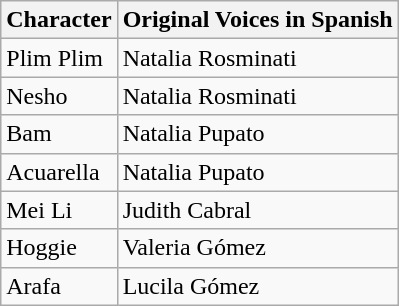<table class="wikitable">
<tr>
<th>Character</th>
<th>Original Voices in Spanish</th>
</tr>
<tr>
<td>Plim Plim</td>
<td>Natalia Rosminati</td>
</tr>
<tr>
<td>Nesho</td>
<td>Natalia Rosminati</td>
</tr>
<tr>
<td>Bam</td>
<td>Natalia Pupato</td>
</tr>
<tr>
<td>Acuarella</td>
<td>Natalia Pupato</td>
</tr>
<tr>
<td>Mei Li</td>
<td>Judith Cabral</td>
</tr>
<tr>
<td>Hoggie</td>
<td>Valeria Gómez</td>
</tr>
<tr>
<td>Arafa</td>
<td>Lucila Gómez</td>
</tr>
</table>
